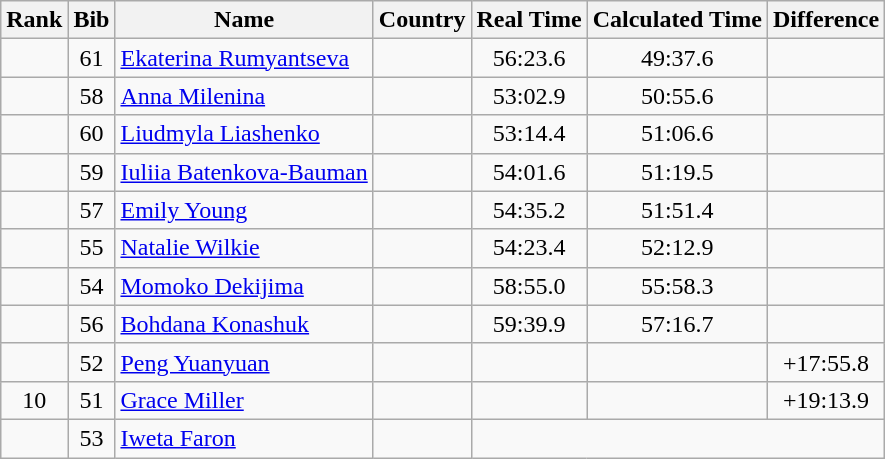<table class="wikitable sortable" style="text-align:center">
<tr>
<th>Rank</th>
<th>Bib</th>
<th>Name</th>
<th>Country</th>
<th>Real Time</th>
<th>Calculated Time</th>
<th>Difference</th>
</tr>
<tr>
<td></td>
<td>61</td>
<td align="left"><a href='#'>Ekaterina Rumyantseva</a></td>
<td align="left"></td>
<td>56:23.6</td>
<td>49:37.6</td>
<td></td>
</tr>
<tr>
<td></td>
<td>58</td>
<td align="left"><a href='#'>Anna Milenina</a></td>
<td align="left"></td>
<td>53:02.9</td>
<td>50:55.6</td>
<td></td>
</tr>
<tr>
<td></td>
<td>60</td>
<td align="left"><a href='#'>Liudmyla Liashenko</a></td>
<td align="left"></td>
<td>53:14.4</td>
<td>51:06.6</td>
<td></td>
</tr>
<tr>
<td></td>
<td>59</td>
<td align="left"><a href='#'>Iuliia Batenkova-Bauman</a></td>
<td align="left"></td>
<td>54:01.6</td>
<td>51:19.5</td>
<td></td>
</tr>
<tr>
<td></td>
<td>57</td>
<td align="left"><a href='#'>Emily Young</a></td>
<td align="left"></td>
<td>54:35.2</td>
<td>51:51.4</td>
<td></td>
</tr>
<tr>
<td></td>
<td>55</td>
<td align="left"><a href='#'>Natalie Wilkie</a></td>
<td align="left"></td>
<td>54:23.4</td>
<td>52:12.9</td>
<td></td>
</tr>
<tr>
<td></td>
<td>54</td>
<td align="left"><a href='#'>Momoko Dekijima</a></td>
<td align="left"></td>
<td>58:55.0</td>
<td>55:58.3</td>
<td></td>
</tr>
<tr>
<td></td>
<td>56</td>
<td align="left"><a href='#'>Bohdana Konashuk</a></td>
<td align="left"></td>
<td>59:39.9</td>
<td>57:16.7</td>
<td></td>
</tr>
<tr>
<td></td>
<td>52</td>
<td align="left"><a href='#'>Peng Yuanyuan</a></td>
<td align="left"></td>
<td></td>
<td></td>
<td>+17:55.8</td>
</tr>
<tr>
<td>10</td>
<td>51</td>
<td align="left"><a href='#'>Grace Miller</a></td>
<td align="left"></td>
<td></td>
<td></td>
<td>+19:13.9</td>
</tr>
<tr>
<td></td>
<td>53</td>
<td align="left"><a href='#'>Iweta Faron</a></td>
<td align="left"></td>
<td colspan="3"></td>
</tr>
</table>
